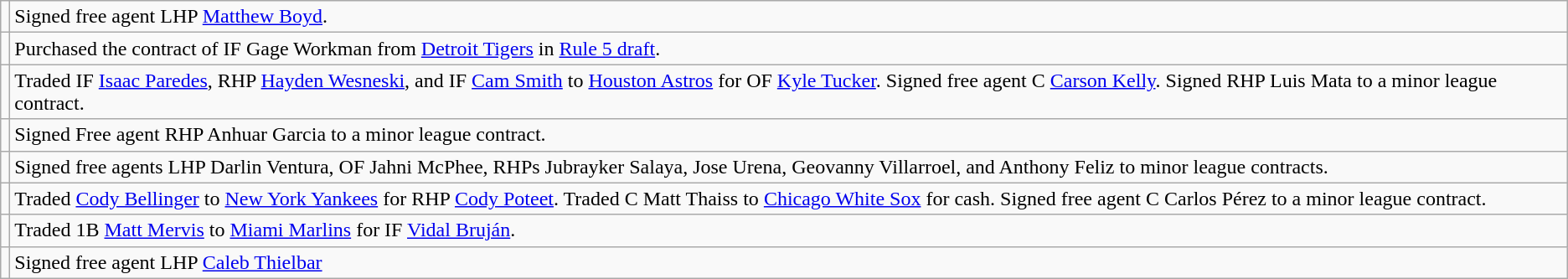<table class="wikitable">
<tr>
<td></td>
<td>Signed free agent LHP <a href='#'>Matthew Boyd</a>.</td>
</tr>
<tr>
<td></td>
<td>Purchased the contract of IF Gage Workman from <a href='#'>Detroit Tigers</a> in <a href='#'>Rule 5 draft</a>.</td>
</tr>
<tr>
<td></td>
<td>Traded IF <a href='#'>Isaac Paredes</a>, RHP <a href='#'>Hayden Wesneski</a>, and IF <a href='#'>Cam Smith</a> to <a href='#'>Houston Astros</a> for OF <a href='#'>Kyle Tucker</a>. Signed free agent C <a href='#'>Carson Kelly</a>. Signed RHP Luis Mata to a minor league contract.</td>
</tr>
<tr>
<td></td>
<td>Signed Free agent RHP Anhuar Garcia to a minor league contract.</td>
</tr>
<tr>
<td></td>
<td>Signed free agents LHP Darlin Ventura, OF Jahni McPhee, RHPs Jubrayker Salaya, Jose Urena, Geovanny Villarroel, and Anthony Feliz to minor league contracts.</td>
</tr>
<tr>
<td></td>
<td>Traded <a href='#'>Cody Bellinger</a> to <a href='#'>New York Yankees</a> for RHP <a href='#'>Cody Poteet</a>. Traded C Matt Thaiss to <a href='#'>Chicago White Sox</a> for cash. Signed free agent C Carlos Pérez to a minor league contract.</td>
</tr>
<tr>
<td></td>
<td>Traded 1B <a href='#'>Matt Mervis</a> to <a href='#'>Miami Marlins</a> for IF <a href='#'>Vidal Bruján</a>.</td>
</tr>
<tr>
<td></td>
<td>Signed free agent LHP <a href='#'>Caleb Thielbar</a></td>
</tr>
</table>
